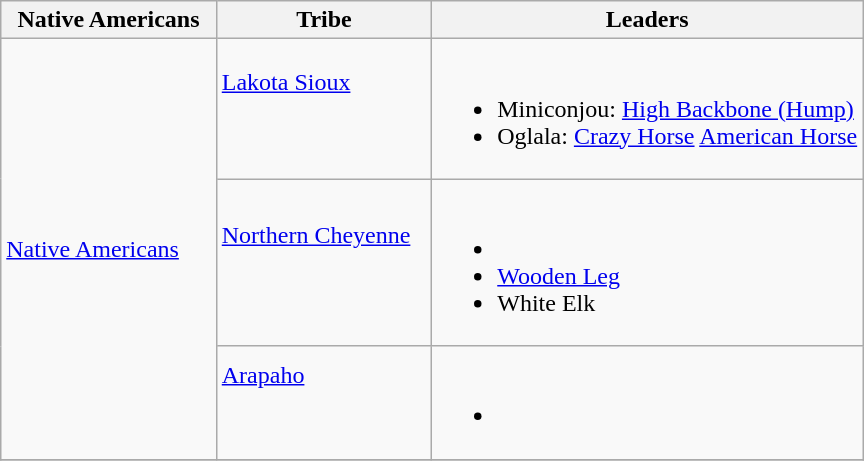<table class="wikitable">
<tr>
<th width=25%>Native Americans</th>
<th width=25%>Tribe</th>
<th>Leaders</th>
</tr>
<tr>
<td rowspan=3><br><a href='#'>Native Americans</a><br>    </td>
<td><a href='#'>Lakota Sioux</a><br><br>  </td>
<td><br><ul><li>Miniconjou: <a href='#'>High Backbone (Hump)</a></li><li>Oglala: <a href='#'>Crazy Horse</a> <a href='#'>American Horse</a></li></ul></td>
</tr>
<tr>
<td><a href='#'>Northern Cheyenne</a><br><br>  </td>
<td><br><ul><li></li><li><a href='#'>Wooden Leg</a></li><li>White Elk</li></ul></td>
</tr>
<tr>
<td><a href='#'>Arapaho</a><br><br>  </td>
<td><br><ul><li></li></ul></td>
</tr>
<tr>
</tr>
</table>
